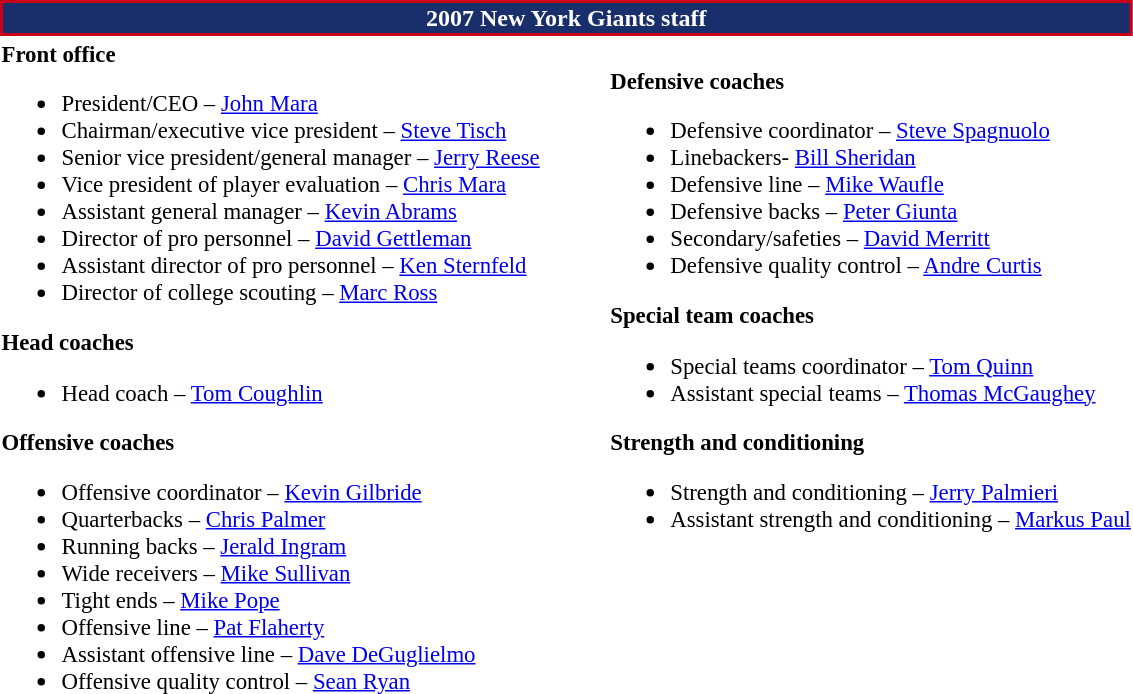<table class="toccolours" style="text-align: left;">
<tr>
<th colspan="7" style="background:#192f6b; color:white; text-align: center; border:2px solid #CA0019;"><strong>2007 New York Giants staff</strong></th>
</tr>
<tr>
<td style="font-size:95%; vertical-align:top;"><strong>Front office</strong><br><ul><li>President/CEO – <a href='#'>John Mara</a></li><li>Chairman/executive vice president – <a href='#'>Steve Tisch</a></li><li>Senior vice president/general manager – <a href='#'>Jerry Reese</a></li><li>Vice president of player evaluation – <a href='#'>Chris Mara</a></li><li>Assistant general manager – <a href='#'>Kevin Abrams</a></li><li>Director of pro personnel – <a href='#'>David Gettleman</a></li><li>Assistant director of pro personnel – <a href='#'>Ken Sternfeld</a></li><li>Director of college scouting – <a href='#'>Marc Ross</a></li></ul><strong>Head coaches</strong><ul><li>Head coach – <a href='#'>Tom Coughlin</a></li></ul><strong>Offensive coaches</strong><ul><li>Offensive coordinator – <a href='#'>Kevin Gilbride</a></li><li>Quarterbacks – <a href='#'>Chris Palmer</a></li><li>Running backs – <a href='#'>Jerald Ingram</a></li><li>Wide receivers – <a href='#'>Mike Sullivan</a></li><li>Tight ends – <a href='#'>Mike Pope</a></li><li>Offensive line – <a href='#'>Pat Flaherty</a></li><li>Assistant offensive line – <a href='#'>Dave DeGuglielmo</a></li><li>Offensive quality control – <a href='#'>Sean Ryan</a></li></ul></td>
<td width="35"> </td>
<td valign="top"></td>
<td style="font-size:95%; vertical-align:top;"><br><strong>Defensive coaches</strong><ul><li>Defensive coordinator – <a href='#'>Steve Spagnuolo</a></li><li>Linebackers- <a href='#'>Bill Sheridan</a></li><li>Defensive line – <a href='#'>Mike Waufle</a></li><li>Defensive backs – <a href='#'>Peter Giunta</a></li><li>Secondary/safeties – <a href='#'>David Merritt</a></li><li>Defensive quality control – <a href='#'>Andre Curtis</a></li></ul><strong>Special team coaches</strong><ul><li>Special teams coordinator – <a href='#'>Tom Quinn</a></li><li>Assistant special teams – <a href='#'>Thomas McGaughey</a></li></ul><strong>Strength and conditioning</strong><ul><li>Strength and conditioning – <a href='#'>Jerry Palmieri</a></li><li>Assistant strength and conditioning – <a href='#'>Markus Paul</a></li></ul></td>
</tr>
</table>
